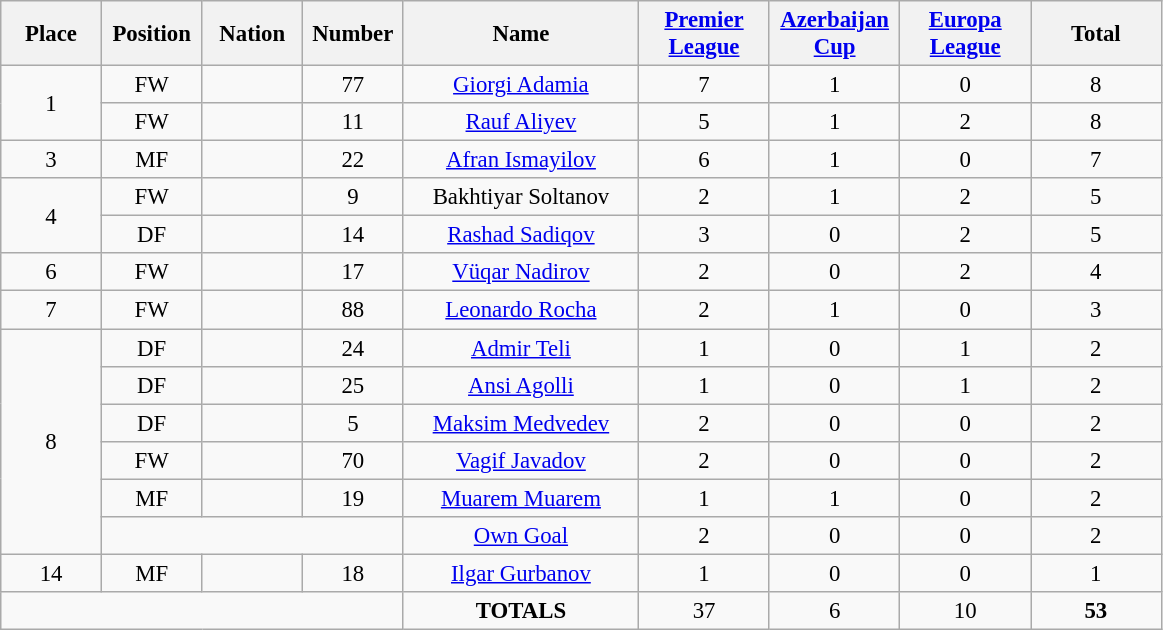<table class="wikitable" style="font-size: 95%; text-align: center;">
<tr>
<th width=60>Place</th>
<th width=60>Position</th>
<th width=60>Nation</th>
<th width=60>Number</th>
<th width=150>Name</th>
<th width=80><a href='#'>Premier League</a></th>
<th width=80><a href='#'>Azerbaijan Cup</a></th>
<th width=80><a href='#'>Europa League</a></th>
<th width=80>Total</th>
</tr>
<tr>
<td rowspan="2">1</td>
<td>FW</td>
<td></td>
<td>77</td>
<td><a href='#'>Giorgi Adamia</a></td>
<td>7</td>
<td>1</td>
<td>0</td>
<td>8</td>
</tr>
<tr>
<td>FW</td>
<td></td>
<td>11</td>
<td><a href='#'>Rauf Aliyev</a></td>
<td>5</td>
<td>1</td>
<td>2</td>
<td>8</td>
</tr>
<tr>
<td>3</td>
<td>MF</td>
<td></td>
<td>22</td>
<td><a href='#'>Afran Ismayilov</a></td>
<td>6</td>
<td>1</td>
<td>0</td>
<td>7</td>
</tr>
<tr>
<td rowspan="2">4</td>
<td>FW</td>
<td></td>
<td>9</td>
<td>Bakhtiyar Soltanov</td>
<td>2</td>
<td>1</td>
<td>2</td>
<td>5</td>
</tr>
<tr>
<td>DF</td>
<td></td>
<td>14</td>
<td><a href='#'>Rashad Sadiqov</a></td>
<td>3</td>
<td>0</td>
<td>2</td>
<td>5</td>
</tr>
<tr>
<td>6</td>
<td>FW</td>
<td></td>
<td>17</td>
<td><a href='#'>Vüqar Nadirov</a></td>
<td>2</td>
<td>0</td>
<td>2</td>
<td>4</td>
</tr>
<tr>
<td>7</td>
<td>FW</td>
<td></td>
<td>88</td>
<td><a href='#'>Leonardo Rocha</a></td>
<td>2</td>
<td>1</td>
<td>0</td>
<td>3</td>
</tr>
<tr>
<td rowspan="6">8</td>
<td>DF</td>
<td></td>
<td>24</td>
<td><a href='#'>Admir Teli</a></td>
<td>1</td>
<td>0</td>
<td>1</td>
<td>2</td>
</tr>
<tr>
<td>DF</td>
<td></td>
<td>25</td>
<td><a href='#'>Ansi Agolli</a></td>
<td>1</td>
<td>0</td>
<td>1</td>
<td>2</td>
</tr>
<tr>
<td>DF</td>
<td></td>
<td>5</td>
<td><a href='#'>Maksim Medvedev</a></td>
<td>2</td>
<td>0</td>
<td>0</td>
<td>2</td>
</tr>
<tr>
<td>FW</td>
<td></td>
<td>70</td>
<td><a href='#'>Vagif Javadov</a></td>
<td>2</td>
<td>0</td>
<td>0</td>
<td>2</td>
</tr>
<tr>
<td>MF</td>
<td></td>
<td>19</td>
<td><a href='#'>Muarem Muarem</a></td>
<td>1</td>
<td>1</td>
<td>0</td>
<td>2</td>
</tr>
<tr>
<td colspan="3"></td>
<td><a href='#'>Own Goal</a></td>
<td>2</td>
<td>0</td>
<td>0</td>
<td>2</td>
</tr>
<tr>
<td>14</td>
<td>MF</td>
<td></td>
<td>18</td>
<td><a href='#'>Ilgar Gurbanov</a></td>
<td>1</td>
<td>0</td>
<td>0</td>
<td>1</td>
</tr>
<tr>
<td colspan="4"></td>
<td><strong>TOTALS</strong></td>
<td>37</td>
<td>6</td>
<td>10</td>
<td><strong>53</strong></td>
</tr>
</table>
